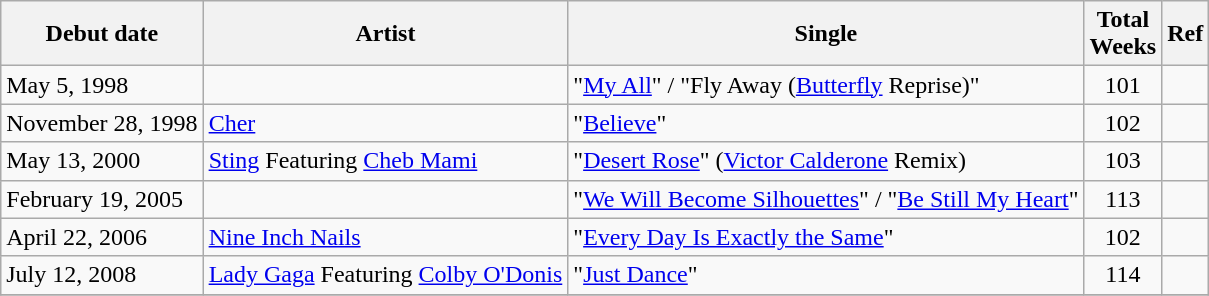<table class="wikitable sortable plainrowheaders">
<tr>
<th>Debut date</th>
<th>Artist</th>
<th>Single</th>
<th>Total<br>Weeks</th>
<th>Ref</th>
</tr>
<tr>
<td>May 5, 1998</td>
<td></td>
<td>"<a href='#'>My All</a>" / "Fly Away (<a href='#'>Butterfly</a> Reprise)"</td>
<td align="center">101</td>
<td></td>
</tr>
<tr>
<td>November 28, 1998</td>
<td><a href='#'>Cher</a></td>
<td>"<a href='#'>Believe</a>"</td>
<td align="center">102</td>
<td></td>
</tr>
<tr>
<td>May 13, 2000</td>
<td><a href='#'>Sting</a> Featuring <a href='#'>Cheb Mami</a></td>
<td>"<a href='#'>Desert Rose</a>" (<a href='#'>Victor Calderone</a> Remix)</td>
<td align="center">103</td>
<td></td>
</tr>
<tr>
<td>February 19, 2005</td>
<td></td>
<td>"<a href='#'>We Will Become Silhouettes</a>" / "<a href='#'>Be Still My Heart</a>"</td>
<td align="center">113</td>
<td></td>
</tr>
<tr>
<td>April 22, 2006</td>
<td><a href='#'>Nine Inch Nails</a></td>
<td>"<a href='#'>Every Day Is Exactly the Same</a>"</td>
<td align="center">102</td>
<td></td>
</tr>
<tr>
<td>July 12, 2008</td>
<td><a href='#'>Lady Gaga</a> Featuring <a href='#'>Colby O'Donis</a></td>
<td>"<a href='#'>Just Dance</a>"</td>
<td align="center">114</td>
<td></td>
</tr>
<tr>
</tr>
</table>
